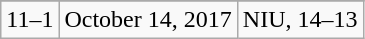<table class="wikitable">
<tr align="center">
</tr>
<tr align="center">
<td>11–1</td>
<td>October 14, 2017</td>
<td>NIU, 14–13</td>
</tr>
</table>
